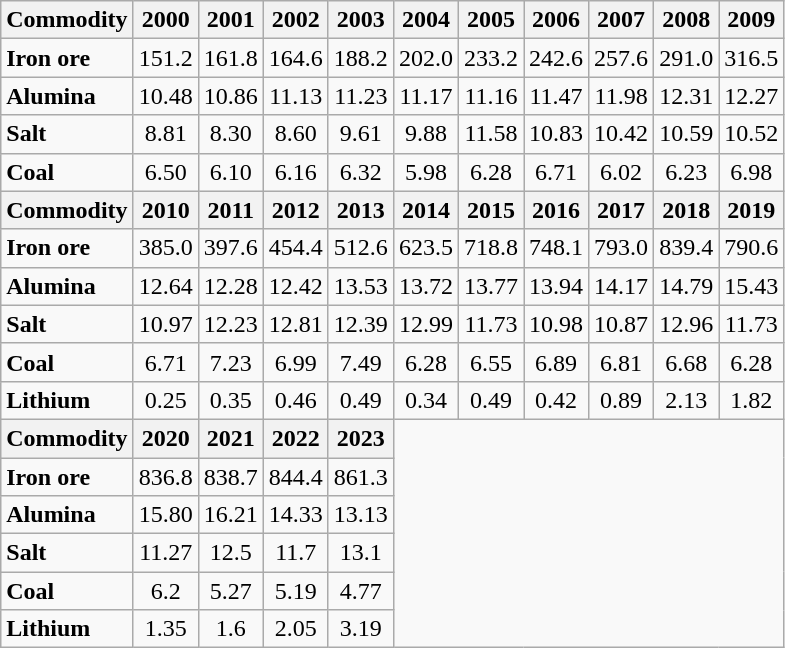<table class="wikitable">
<tr>
<th>Commodity</th>
<th>2000</th>
<th>2001</th>
<th>2002</th>
<th>2003</th>
<th>2004</th>
<th>2005</th>
<th>2006</th>
<th>2007</th>
<th>2008</th>
<th>2009</th>
</tr>
<tr style="text-align:center;">
<td align="left"><strong>Iron ore</strong></td>
<td>151.2</td>
<td>161.8</td>
<td>164.6</td>
<td>188.2</td>
<td>202.0</td>
<td>233.2</td>
<td>242.6</td>
<td>257.6</td>
<td>291.0</td>
<td>316.5</td>
</tr>
<tr style="text-align:center;">
<td align="left"><strong>Alumina</strong></td>
<td>10.48</td>
<td>10.86</td>
<td>11.13</td>
<td>11.23</td>
<td>11.17</td>
<td>11.16</td>
<td>11.47</td>
<td>11.98</td>
<td>12.31</td>
<td>12.27</td>
</tr>
<tr style="text-align:center;">
<td align="left"><strong>Salt</strong></td>
<td>8.81</td>
<td>8.30</td>
<td>8.60</td>
<td>9.61</td>
<td>9.88</td>
<td>11.58</td>
<td>10.83</td>
<td>10.42</td>
<td>10.59</td>
<td>10.52</td>
</tr>
<tr style="text-align:center;">
<td align="left"><strong>Coal</strong></td>
<td>6.50</td>
<td>6.10</td>
<td>6.16</td>
<td>6.32</td>
<td>5.98</td>
<td>6.28</td>
<td>6.71</td>
<td>6.02</td>
<td>6.23</td>
<td>6.98</td>
</tr>
<tr>
<th>Commodity</th>
<th>2010</th>
<th>2011</th>
<th>2012</th>
<th>2013</th>
<th>2014</th>
<th>2015</th>
<th>2016</th>
<th>2017</th>
<th>2018</th>
<th>2019</th>
</tr>
<tr style="text-align:center;">
<td align="left"><strong>Iron ore</strong></td>
<td>385.0</td>
<td>397.6</td>
<td>454.4</td>
<td>512.6</td>
<td>623.5</td>
<td>718.8</td>
<td>748.1</td>
<td>793.0</td>
<td>839.4</td>
<td>790.6</td>
</tr>
<tr style="text-align:center;">
<td align="left"><strong>Alumina</strong></td>
<td>12.64</td>
<td>12.28</td>
<td>12.42</td>
<td>13.53</td>
<td>13.72</td>
<td>13.77</td>
<td>13.94</td>
<td>14.17</td>
<td>14.79</td>
<td>15.43</td>
</tr>
<tr style="text-align:center;">
<td align="left"><strong>Salt</strong></td>
<td>10.97</td>
<td>12.23</td>
<td>12.81</td>
<td>12.39</td>
<td>12.99</td>
<td>11.73</td>
<td>10.98</td>
<td>10.87</td>
<td>12.96</td>
<td>11.73</td>
</tr>
<tr style="text-align:center;">
<td align="left"><strong>Coal</strong></td>
<td>6.71</td>
<td>7.23</td>
<td>6.99</td>
<td>7.49</td>
<td>6.28</td>
<td>6.55</td>
<td>6.89</td>
<td>6.81</td>
<td>6.68</td>
<td>6.28</td>
</tr>
<tr style="text-align:center;">
<td align="left"><strong>Lithium</strong></td>
<td>0.25</td>
<td>0.35</td>
<td>0.46</td>
<td>0.49</td>
<td>0.34</td>
<td>0.49</td>
<td>0.42</td>
<td>0.89</td>
<td>2.13</td>
<td>1.82</td>
</tr>
<tr>
<th>Commodity</th>
<th>2020</th>
<th>2021</th>
<th>2022</th>
<th>2023</th>
</tr>
<tr style="text-align:center;">
<td align="left"><strong>Iron ore</strong></td>
<td>836.8</td>
<td>838.7</td>
<td>844.4</td>
<td>861.3</td>
</tr>
<tr style="text-align:center;">
<td align="left"><strong>Alumina</strong></td>
<td>15.80</td>
<td>16.21</td>
<td>14.33</td>
<td>13.13</td>
</tr>
<tr style="text-align:center;">
<td align="left"><strong>Salt</strong></td>
<td>11.27</td>
<td>12.5</td>
<td>11.7</td>
<td>13.1</td>
</tr>
<tr style="text-align:center;">
<td align="left"><strong>Coal</strong></td>
<td>6.2</td>
<td>5.27</td>
<td>5.19</td>
<td>4.77</td>
</tr>
<tr style="text-align:center;">
<td align="left"><strong>Lithium</strong></td>
<td>1.35</td>
<td>1.6</td>
<td>2.05</td>
<td>3.19</td>
</tr>
</table>
